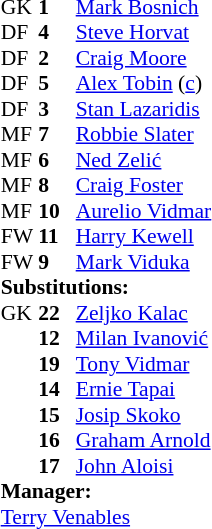<table style="font-size:90%; margin:0.2em auto;" cellspacing="0" cellpadding="0">
<tr>
<th width="25"></th>
<th width="25"></th>
</tr>
<tr>
<td>GK</td>
<td><strong>1</strong></td>
<td><a href='#'>Mark Bosnich</a></td>
</tr>
<tr>
<td>DF</td>
<td><strong>4</strong></td>
<td><a href='#'>Steve Horvat</a></td>
</tr>
<tr>
<td>DF</td>
<td><strong>2</strong></td>
<td><a href='#'>Craig Moore</a></td>
<td></td>
</tr>
<tr>
<td>DF</td>
<td><strong>5</strong></td>
<td><a href='#'>Alex Tobin</a> (<a href='#'>c</a>)</td>
</tr>
<tr>
<td>DF</td>
<td><strong>3</strong></td>
<td><a href='#'>Stan Lazaridis</a></td>
</tr>
<tr>
<td>MF</td>
<td><strong>7</strong></td>
<td><a href='#'>Robbie Slater</a></td>
<td></td>
</tr>
<tr>
<td>MF</td>
<td><strong>6</strong></td>
<td><a href='#'>Ned Zelić</a></td>
</tr>
<tr>
<td>MF</td>
<td><strong>8</strong></td>
<td><a href='#'>Craig Foster</a></td>
</tr>
<tr>
<td>MF</td>
<td><strong>10</strong></td>
<td><a href='#'>Aurelio Vidmar</a></td>
<td></td>
</tr>
<tr>
<td>FW</td>
<td><strong>11</strong></td>
<td><a href='#'>Harry Kewell</a></td>
<td></td>
</tr>
<tr>
<td>FW</td>
<td><strong>9</strong></td>
<td><a href='#'>Mark Viduka</a></td>
</tr>
<tr>
<td colspan=3><strong>Substitutions:</strong></td>
</tr>
<tr>
<td>GK</td>
<td><strong>22</strong></td>
<td><a href='#'>Zeljko Kalac</a></td>
</tr>
<tr>
<td></td>
<td><strong>12</strong></td>
<td><a href='#'>Milan Ivanović</a></td>
</tr>
<tr>
<td></td>
<td><strong>19</strong></td>
<td><a href='#'>Tony Vidmar</a></td>
<td></td>
</tr>
<tr>
<td></td>
<td><strong>14</strong></td>
<td><a href='#'>Ernie Tapai</a></td>
<td></td>
</tr>
<tr>
<td></td>
<td><strong>15</strong></td>
<td><a href='#'>Josip Skoko</a></td>
</tr>
<tr>
<td></td>
<td><strong>16</strong></td>
<td><a href='#'>Graham Arnold</a></td>
<td></td>
</tr>
<tr>
<td></td>
<td><strong>17</strong></td>
<td><a href='#'>John Aloisi</a></td>
</tr>
<tr>
<td colspan=3><strong>Manager:</strong></td>
</tr>
<tr>
<td colspan="4"> <a href='#'>Terry Venables</a></td>
</tr>
</table>
